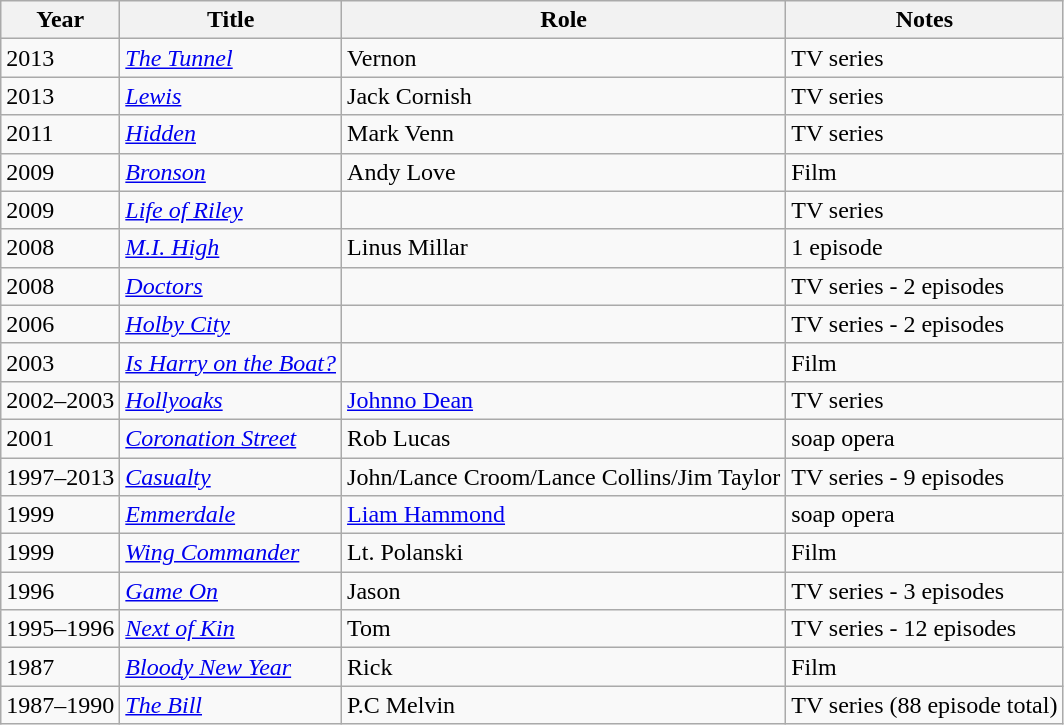<table class="wikitable sortable">
<tr>
<th>Year</th>
<th>Title</th>
<th>Role</th>
<th class="unsortable">Notes</th>
</tr>
<tr>
<td>2013</td>
<td><em><a href='#'>The Tunnel</a></em></td>
<td>Vernon</td>
<td>TV series</td>
</tr>
<tr>
<td>2013</td>
<td><em><a href='#'>Lewis</a></em></td>
<td>Jack Cornish</td>
<td>TV series</td>
</tr>
<tr>
<td>2011</td>
<td><em><a href='#'>Hidden</a></em></td>
<td>Mark Venn</td>
<td>TV series</td>
</tr>
<tr>
<td>2009</td>
<td><em><a href='#'>Bronson</a></em></td>
<td>Andy Love</td>
<td>Film</td>
</tr>
<tr>
<td>2009</td>
<td><em><a href='#'>Life of Riley</a></em></td>
<td></td>
<td>TV series</td>
</tr>
<tr>
<td>2008</td>
<td><em><a href='#'>M.I. High</a></em></td>
<td>Linus Millar</td>
<td>1 episode</td>
</tr>
<tr>
<td>2008</td>
<td><em><a href='#'>Doctors</a></em></td>
<td></td>
<td>TV series - 2 episodes</td>
</tr>
<tr>
<td>2006</td>
<td><em><a href='#'>Holby City</a></em></td>
<td></td>
<td>TV series - 2 episodes</td>
</tr>
<tr>
<td>2003</td>
<td><em><a href='#'>Is Harry on the Boat?</a></em></td>
<td></td>
<td>Film</td>
</tr>
<tr>
<td>2002–2003</td>
<td><em><a href='#'>Hollyoaks</a></em></td>
<td><a href='#'>Johnno Dean</a></td>
<td>TV series</td>
</tr>
<tr>
<td>2001</td>
<td><em><a href='#'>Coronation Street</a></em></td>
<td>Rob Lucas</td>
<td>soap opera</td>
</tr>
<tr>
<td>1997–2013</td>
<td><em><a href='#'>Casualty</a></em></td>
<td>John/Lance Croom/Lance Collins/Jim Taylor</td>
<td>TV series - 9 episodes</td>
</tr>
<tr>
<td>1999</td>
<td><em><a href='#'>Emmerdale</a></em></td>
<td><a href='#'>Liam Hammond</a></td>
<td>soap opera</td>
</tr>
<tr>
<td>1999</td>
<td><em><a href='#'>Wing Commander</a></em></td>
<td>Lt. Polanski</td>
<td>Film</td>
</tr>
<tr>
<td>1996</td>
<td><em><a href='#'>Game On</a></em></td>
<td>Jason</td>
<td>TV series - 3 episodes</td>
</tr>
<tr>
<td>1995–1996</td>
<td><em><a href='#'>Next of Kin</a></em></td>
<td>Tom</td>
<td>TV series - 12 episodes</td>
</tr>
<tr>
<td>1987</td>
<td><em><a href='#'>Bloody New Year</a></em></td>
<td>Rick</td>
<td>Film</td>
</tr>
<tr>
<td>1987–1990</td>
<td><em><a href='#'>The Bill</a></em></td>
<td>P.C Melvin</td>
<td>TV series (88 episode total)</td>
</tr>
</table>
